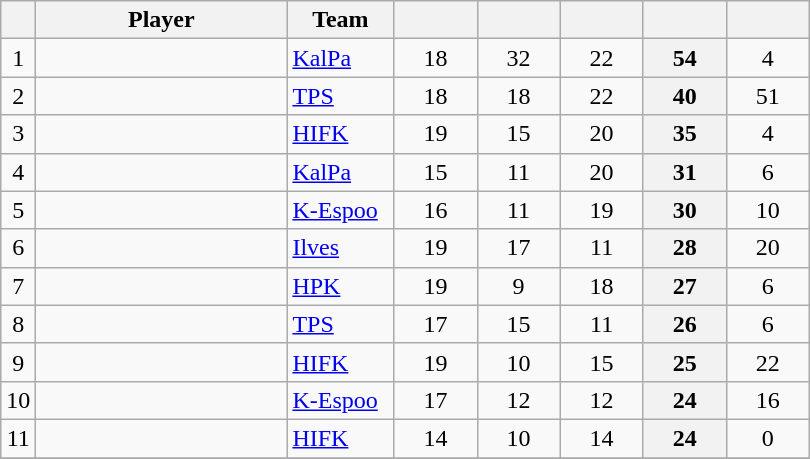<table class="wikitable sortable" style="text-align: center">
<tr>
<th></th>
<th style="width: 10em;">Player</th>
<th style="width: 4em;">Team</th>
<th style="width: 3em;"></th>
<th style="width: 3em;"></th>
<th style="width: 3em;"></th>
<th style="width: 3em;"></th>
<th style="width: 3em;"></th>
</tr>
<tr>
<td>1</td>
<td style="text-align:left;"></td>
<td style="text-align:left;"><a href='#'>KalPa</a></td>
<td>18</td>
<td>32</td>
<td>22</td>
<th>54</th>
<td>4</td>
</tr>
<tr>
<td>2</td>
<td style="text-align:left;"></td>
<td style="text-align:left;"><a href='#'>TPS</a></td>
<td>18</td>
<td>18</td>
<td>22</td>
<th>40</th>
<td>51</td>
</tr>
<tr>
<td>3</td>
<td style="text-align:left;"></td>
<td style="text-align:left;"><a href='#'>HIFK</a></td>
<td>19</td>
<td>15</td>
<td>20</td>
<th>35</th>
<td>4</td>
</tr>
<tr>
<td>4</td>
<td style="text-align:left;"></td>
<td style="text-align:left;"><a href='#'>KalPa</a></td>
<td>15</td>
<td>11</td>
<td>20</td>
<th>31</th>
<td>6</td>
</tr>
<tr>
<td>5</td>
<td style="text-align:left;"></td>
<td style="text-align:left;"><a href='#'>K-Espoo</a></td>
<td>16</td>
<td>11</td>
<td>19</td>
<th>30</th>
<td>10</td>
</tr>
<tr>
<td>6</td>
<td style="text-align:left;"></td>
<td style="text-align:left;"><a href='#'>Ilves</a></td>
<td>19</td>
<td>17</td>
<td>11</td>
<th>28</th>
<td>20</td>
</tr>
<tr>
<td>7</td>
<td style="text-align:left;"></td>
<td style="text-align:left;"><a href='#'>HPK</a></td>
<td>19</td>
<td>9</td>
<td>18</td>
<th>27</th>
<td>6</td>
</tr>
<tr>
<td>8</td>
<td style="text-align:left;"></td>
<td style="text-align:left;"><a href='#'>TPS</a></td>
<td>17</td>
<td>15</td>
<td>11</td>
<th>26</th>
<td>6</td>
</tr>
<tr>
<td>9</td>
<td style="text-align:left;"></td>
<td style="text-align:left;"><a href='#'>HIFK</a></td>
<td>19</td>
<td>10</td>
<td>15</td>
<th>25</th>
<td>22</td>
</tr>
<tr>
<td>10</td>
<td style="text-align:left;"></td>
<td style="text-align:left;"><a href='#'>K-Espoo</a></td>
<td>17</td>
<td>12</td>
<td>12</td>
<th>24</th>
<td>16</td>
</tr>
<tr>
<td>11</td>
<td style="text-align:left;"></td>
<td style="text-align:left;"><a href='#'>HIFK</a></td>
<td>14</td>
<td>10</td>
<td>14</td>
<th>24</th>
<td>0</td>
</tr>
<tr>
</tr>
</table>
